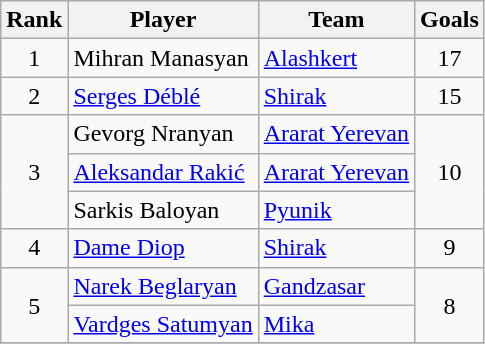<table class="wikitable" style="text-align:center;">
<tr>
<th>Rank</th>
<th>Player</th>
<th>Team</th>
<th>Goals</th>
</tr>
<tr>
<td>1</td>
<td align=left> Mihran Manasyan</td>
<td align=left><a href='#'>Alashkert</a></td>
<td>17</td>
</tr>
<tr>
<td>2</td>
<td align=left> <a href='#'>Serges Déblé</a></td>
<td align=left><a href='#'>Shirak</a></td>
<td>15</td>
</tr>
<tr>
<td rowspan=3>3</td>
<td align=left> Gevorg Nranyan</td>
<td align=left><a href='#'>Ararat Yerevan</a></td>
<td rowspan=3>10</td>
</tr>
<tr>
<td align=left> <a href='#'>Aleksandar Rakić</a></td>
<td align=left><a href='#'>Ararat Yerevan</a></td>
</tr>
<tr>
<td align=left> Sarkis Baloyan</td>
<td align=left><a href='#'>Pyunik</a></td>
</tr>
<tr>
<td>4</td>
<td align=left> <a href='#'>Dame Diop</a></td>
<td align=left><a href='#'>Shirak</a></td>
<td>9</td>
</tr>
<tr>
<td rowspan=2>5</td>
<td align=left> <a href='#'>Narek Beglaryan</a></td>
<td align=left><a href='#'>Gandzasar</a></td>
<td rowspan=2>8</td>
</tr>
<tr>
<td align=left> <a href='#'>Vardges Satumyan</a></td>
<td align=left><a href='#'>Mika</a></td>
</tr>
<tr>
</tr>
</table>
